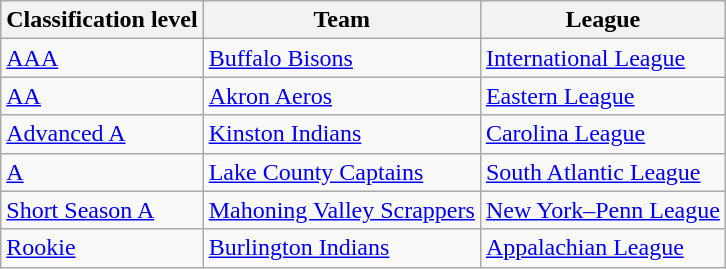<table class="wikitable" border="1">
<tr>
<th>Classification level</th>
<th>Team</th>
<th>League</th>
</tr>
<tr>
<td><a href='#'>AAA</a></td>
<td><a href='#'>Buffalo Bisons</a></td>
<td><a href='#'>International League</a></td>
</tr>
<tr>
<td><a href='#'>AA</a></td>
<td><a href='#'>Akron Aeros</a></td>
<td><a href='#'>Eastern League</a></td>
</tr>
<tr>
<td><a href='#'>Advanced A</a></td>
<td><a href='#'>Kinston Indians</a></td>
<td><a href='#'>Carolina League</a></td>
</tr>
<tr>
<td><a href='#'>A</a></td>
<td><a href='#'>Lake County Captains</a></td>
<td><a href='#'>South Atlantic League</a></td>
</tr>
<tr>
<td><a href='#'>Short Season A</a></td>
<td><a href='#'>Mahoning Valley Scrappers</a></td>
<td><a href='#'>New York–Penn League</a></td>
</tr>
<tr>
<td><a href='#'>Rookie</a></td>
<td><a href='#'>Burlington Indians</a></td>
<td><a href='#'>Appalachian League</a></td>
</tr>
</table>
